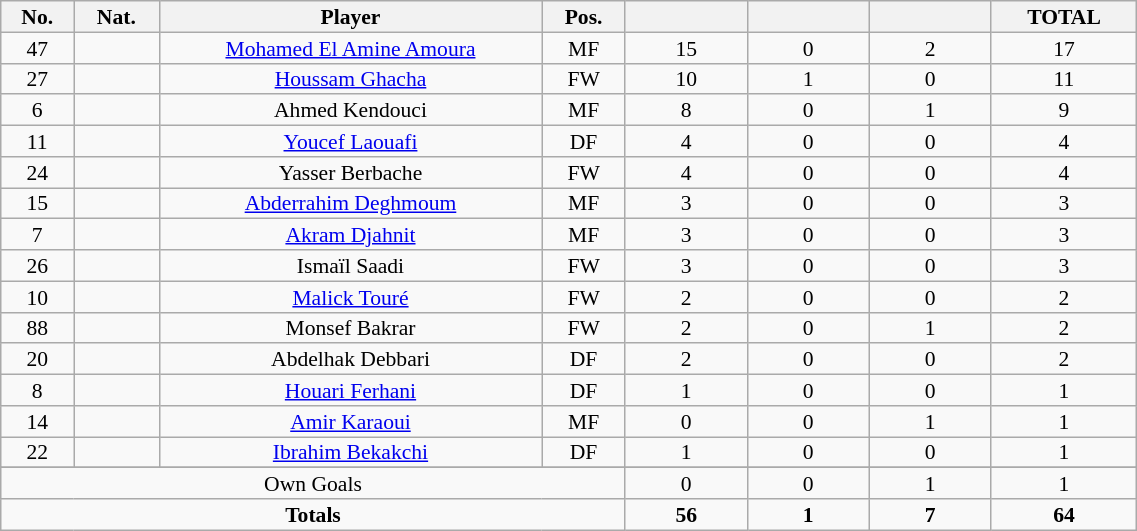<table class="wikitable sortable alternance"  style="font-size:90%; text-align:center; line-height:14px; width:60%;">
<tr>
<th width=10>No.</th>
<th width=10>Nat.</th>
<th width=140>Player</th>
<th width=10>Pos.</th>
<th width=40></th>
<th width=40></th>
<th width=40></th>
<th width=10>TOTAL</th>
</tr>
<tr>
<td>47</td>
<td></td>
<td><a href='#'>Mohamed El Amine Amoura</a></td>
<td>MF</td>
<td>15</td>
<td>0</td>
<td>2</td>
<td>17</td>
</tr>
<tr>
<td>27</td>
<td></td>
<td><a href='#'>Houssam Ghacha</a></td>
<td>FW</td>
<td>10</td>
<td>1</td>
<td>0</td>
<td>11</td>
</tr>
<tr>
<td>6</td>
<td></td>
<td>Ahmed Kendouci</td>
<td>MF</td>
<td>8</td>
<td>0</td>
<td>1</td>
<td>9</td>
</tr>
<tr>
<td>11</td>
<td></td>
<td><a href='#'>Youcef Laouafi</a></td>
<td>DF</td>
<td>4</td>
<td>0</td>
<td>0</td>
<td>4</td>
</tr>
<tr>
<td>24</td>
<td></td>
<td>Yasser Berbache</td>
<td>FW</td>
<td>4</td>
<td>0</td>
<td>0</td>
<td>4</td>
</tr>
<tr>
<td>15</td>
<td></td>
<td><a href='#'>Abderrahim Deghmoum</a></td>
<td>MF</td>
<td>3</td>
<td>0</td>
<td>0</td>
<td>3</td>
</tr>
<tr>
<td>7</td>
<td></td>
<td><a href='#'>Akram Djahnit</a></td>
<td>MF</td>
<td>3</td>
<td>0</td>
<td>0</td>
<td>3</td>
</tr>
<tr>
<td>26</td>
<td></td>
<td>Ismaïl Saadi</td>
<td>FW</td>
<td>3</td>
<td>0</td>
<td>0</td>
<td>3</td>
</tr>
<tr>
<td>10</td>
<td></td>
<td><a href='#'>Malick Touré</a></td>
<td>FW</td>
<td>2</td>
<td>0</td>
<td>0</td>
<td>2</td>
</tr>
<tr>
<td>88</td>
<td></td>
<td>Monsef Bakrar</td>
<td>FW</td>
<td>2</td>
<td>0</td>
<td>1</td>
<td>2</td>
</tr>
<tr>
<td>20</td>
<td></td>
<td>Abdelhak Debbari</td>
<td>DF</td>
<td>2</td>
<td>0</td>
<td>0</td>
<td>2</td>
</tr>
<tr>
<td>8</td>
<td></td>
<td><a href='#'>Houari Ferhani</a></td>
<td>DF</td>
<td>1</td>
<td>0</td>
<td>0</td>
<td>1</td>
</tr>
<tr>
<td>14</td>
<td></td>
<td><a href='#'>Amir Karaoui</a></td>
<td>MF</td>
<td>0</td>
<td>0</td>
<td>1</td>
<td>1</td>
</tr>
<tr>
<td>22</td>
<td></td>
<td><a href='#'>Ibrahim Bekakchi</a></td>
<td>DF</td>
<td>1</td>
<td>0</td>
<td>0</td>
<td>1</td>
</tr>
<tr>
</tr>
<tr class="sortbottom">
<td colspan="4">Own Goals</td>
<td>0</td>
<td>0</td>
<td>1</td>
<td>1</td>
</tr>
<tr class="sortbottom">
<td colspan="4"><strong>Totals</strong></td>
<td><strong>56</strong></td>
<td><strong>1</strong></td>
<td><strong>7</strong></td>
<td><strong>64</strong></td>
</tr>
</table>
